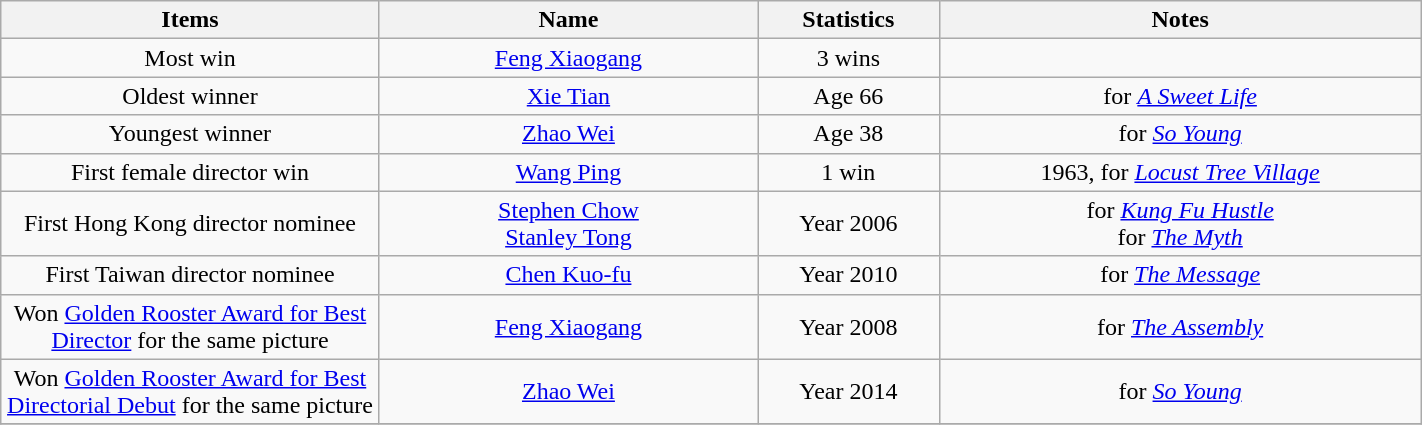<table class="wikitable" style="text-align: center" width="75%">
<tr>
<th width=175><strong>Items</strong></th>
<th width=175><strong>Name</strong></th>
<th width=80><strong>Statistics</strong></th>
<th width=225><strong>Notes</strong></th>
</tr>
<tr>
<td>Most win</td>
<td><a href='#'>Feng Xiaogang</a></td>
<td>3 wins</td>
<td></td>
</tr>
<tr>
<td>Oldest winner</td>
<td><a href='#'>Xie Tian</a></td>
<td>Age 66</td>
<td>for <em><a href='#'>A Sweet Life</a></em></td>
</tr>
<tr>
<td>Youngest winner</td>
<td><a href='#'>Zhao Wei</a></td>
<td>Age 38</td>
<td>for <em><a href='#'>So Young</a></em></td>
</tr>
<tr>
<td>First female director win</td>
<td><a href='#'>Wang Ping</a></td>
<td>1 win</td>
<td>1963, for <em><a href='#'>Locust Tree Village</a></em></td>
</tr>
<tr>
<td>First Hong Kong director nominee</td>
<td><a href='#'>Stephen Chow</a><br><a href='#'>Stanley Tong</a></td>
<td>Year 2006</td>
<td>for <em><a href='#'>Kung Fu Hustle</a></em><br> for <em><a href='#'>The Myth</a></em></td>
</tr>
<tr>
<td>First Taiwan director nominee</td>
<td><a href='#'>Chen Kuo-fu</a></td>
<td>Year 2010</td>
<td>for <em><a href='#'>The Message</a></em></td>
</tr>
<tr>
<td>Won <a href='#'>Golden Rooster Award for Best Director</a> for the same picture</td>
<td><a href='#'>Feng Xiaogang</a></td>
<td>Year 2008</td>
<td>for <em><a href='#'>The Assembly</a></em></td>
</tr>
<tr>
<td>Won <a href='#'>Golden Rooster Award for Best Directorial Debut</a> for the same picture</td>
<td><a href='#'>Zhao Wei</a></td>
<td>Year 2014</td>
<td>for <em><a href='#'>So Young</a></em></td>
</tr>
<tr>
</tr>
</table>
